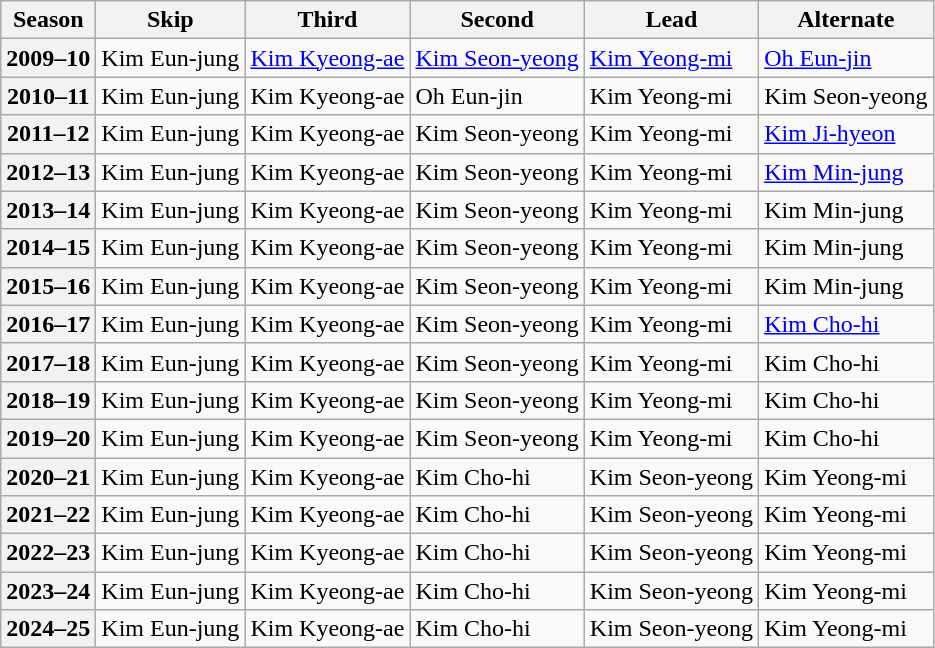<table class="wikitable">
<tr>
<th scope="col">Season</th>
<th scope="col">Skip</th>
<th scope="col">Third</th>
<th scope="col">Second</th>
<th scope="col">Lead</th>
<th scope="col">Alternate</th>
</tr>
<tr>
<th scope="row">2009–10</th>
<td>Kim Eun-jung</td>
<td><a href='#'>Kim Kyeong-ae</a></td>
<td><a href='#'>Kim Seon-yeong</a></td>
<td><a href='#'>Kim Yeong-mi</a></td>
<td><a href='#'>Oh Eun-jin</a></td>
</tr>
<tr>
<th scope="row">2010–11</th>
<td>Kim Eun-jung</td>
<td>Kim Kyeong-ae</td>
<td>Oh Eun-jin</td>
<td>Kim Yeong-mi</td>
<td>Kim Seon-yeong</td>
</tr>
<tr>
<th scope="row">2011–12</th>
<td>Kim Eun-jung</td>
<td>Kim Kyeong-ae</td>
<td>Kim Seon-yeong</td>
<td>Kim Yeong-mi</td>
<td><a href='#'>Kim Ji-hyeon</a></td>
</tr>
<tr>
<th scope="row">2012–13</th>
<td>Kim Eun-jung</td>
<td>Kim Kyeong-ae</td>
<td>Kim Seon-yeong</td>
<td>Kim Yeong-mi</td>
<td><a href='#'>Kim Min-jung</a></td>
</tr>
<tr>
<th scope="row">2013–14</th>
<td>Kim Eun-jung</td>
<td>Kim Kyeong-ae</td>
<td>Kim Seon-yeong</td>
<td>Kim Yeong-mi</td>
<td>Kim Min-jung</td>
</tr>
<tr>
<th scope="row">2014–15</th>
<td>Kim Eun-jung</td>
<td>Kim Kyeong-ae</td>
<td>Kim Seon-yeong</td>
<td>Kim Yeong-mi</td>
<td>Kim Min-jung</td>
</tr>
<tr>
<th scope="row">2015–16</th>
<td>Kim Eun-jung</td>
<td>Kim Kyeong-ae</td>
<td>Kim Seon-yeong</td>
<td>Kim Yeong-mi</td>
<td>Kim Min-jung</td>
</tr>
<tr>
<th scope="row">2016–17</th>
<td>Kim Eun-jung</td>
<td>Kim Kyeong-ae</td>
<td>Kim Seon-yeong</td>
<td>Kim Yeong-mi</td>
<td><a href='#'>Kim Cho-hi</a></td>
</tr>
<tr>
<th scope="row">2017–18</th>
<td>Kim Eun-jung</td>
<td>Kim Kyeong-ae</td>
<td>Kim Seon-yeong</td>
<td>Kim Yeong-mi</td>
<td>Kim Cho-hi</td>
</tr>
<tr>
<th scope="row">2018–19</th>
<td>Kim Eun-jung</td>
<td>Kim Kyeong-ae</td>
<td>Kim Seon-yeong</td>
<td>Kim Yeong-mi</td>
<td>Kim Cho-hi</td>
</tr>
<tr>
<th scope="row">2019–20</th>
<td>Kim Eun-jung</td>
<td>Kim Kyeong-ae</td>
<td>Kim Seon-yeong</td>
<td>Kim Yeong-mi</td>
<td>Kim Cho-hi</td>
</tr>
<tr>
<th scope="row">2020–21</th>
<td>Kim Eun-jung</td>
<td>Kim Kyeong-ae</td>
<td>Kim Cho-hi</td>
<td>Kim Seon-yeong</td>
<td>Kim Yeong-mi</td>
</tr>
<tr>
<th scope="row">2021–22</th>
<td>Kim Eun-jung</td>
<td>Kim Kyeong-ae</td>
<td>Kim Cho-hi</td>
<td>Kim Seon-yeong</td>
<td>Kim Yeong-mi</td>
</tr>
<tr>
<th scope="row">2022–23</th>
<td>Kim Eun-jung</td>
<td>Kim Kyeong-ae</td>
<td>Kim Cho-hi</td>
<td>Kim Seon-yeong</td>
<td>Kim Yeong-mi</td>
</tr>
<tr>
<th scope="row">2023–24</th>
<td>Kim Eun-jung</td>
<td>Kim Kyeong-ae</td>
<td>Kim Cho-hi</td>
<td>Kim Seon-yeong</td>
<td>Kim Yeong-mi</td>
</tr>
<tr>
<th scope="row">2024–25</th>
<td>Kim Eun-jung</td>
<td>Kim Kyeong-ae</td>
<td>Kim Cho-hi</td>
<td>Kim Seon-yeong</td>
<td>Kim Yeong-mi</td>
</tr>
</table>
